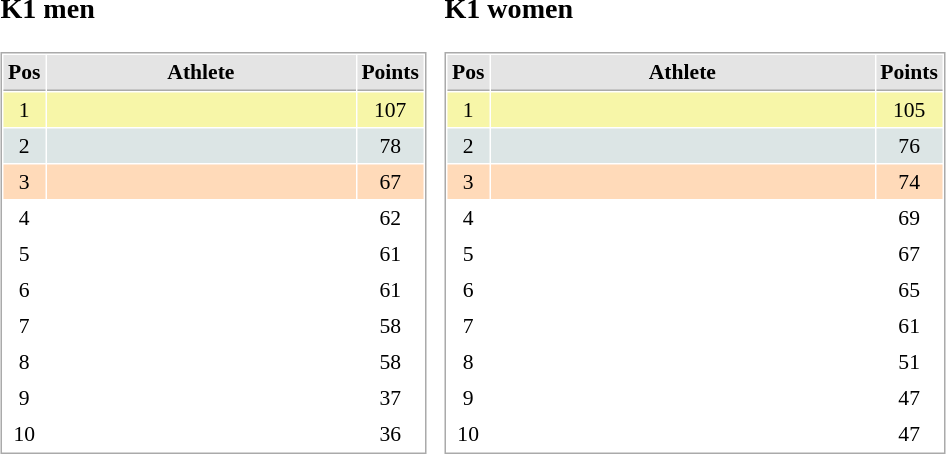<table border="0" cellspacing="10">
<tr>
<td><br><h3>K1 men</h3><table cellspacing="1" cellpadding="3" style="border:1px solid #AAAAAA;font-size:90%">
<tr bgcolor="#E4E4E4">
<th style="border-bottom:1px solid #AAAAAA" width=10>Pos</th>
<th style="border-bottom:1px solid #AAAAAA" width=200>Athlete</th>
<th style="border-bottom:1px solid #AAAAAA" width=20>Points</th>
</tr>
<tr align="center"  bgcolor="#F7F6A8">
<td>1</td>
<td align="left"></td>
<td>107</td>
</tr>
<tr align="center"  bgcolor="#DCE5E5">
<td>2</td>
<td align="left"></td>
<td>78</td>
</tr>
<tr align="center" bgcolor="#FFDAB9">
<td>3</td>
<td align="left"></td>
<td>67</td>
</tr>
<tr align="center">
<td>4</td>
<td align="left"></td>
<td>62</td>
</tr>
<tr align="center">
<td>5</td>
<td align="left"></td>
<td>61</td>
</tr>
<tr align="center">
<td>6</td>
<td align="left"></td>
<td>61</td>
</tr>
<tr align="center">
<td>7</td>
<td align="left"></td>
<td>58</td>
</tr>
<tr align="center">
<td>8</td>
<td align="left"></td>
<td>58</td>
</tr>
<tr align="center">
<td>9</td>
<td align="left"></td>
<td>37</td>
</tr>
<tr align="center">
<td>10</td>
<td align="left"></td>
<td>36</td>
</tr>
</table>
</td>
<td><br><h3>K1 women</h3><table cellspacing="1" cellpadding="3" style="border:1px solid #AAAAAA;font-size:90%">
<tr bgcolor="#E4E4E4">
<th style="border-bottom:1px solid #AAAAAA" width=10>Pos</th>
<th style="border-bottom:1px solid #AAAAAA" width=250>Athlete</th>
<th style="border-bottom:1px solid #AAAAAA" width=20>Points</th>
</tr>
<tr align="center"  bgcolor="#F7F6A8">
<td>1</td>
<td align="left"></td>
<td>105</td>
</tr>
<tr align="center"  bgcolor="#DCE5E5">
<td>2</td>
<td align="left"></td>
<td>76</td>
</tr>
<tr align="center" bgcolor="#FFDAB9">
<td>3</td>
<td align="left"></td>
<td>74</td>
</tr>
<tr align="center">
<td>4</td>
<td align="left"></td>
<td>69</td>
</tr>
<tr align="center">
<td>5</td>
<td align="left"></td>
<td>67</td>
</tr>
<tr align="center">
<td>6</td>
<td align="left"></td>
<td>65</td>
</tr>
<tr align="center">
<td>7</td>
<td align="left"></td>
<td>61</td>
</tr>
<tr align="center">
<td>8</td>
<td align="left"></td>
<td>51</td>
</tr>
<tr align="center">
<td>9</td>
<td align="left"></td>
<td>47</td>
</tr>
<tr align="center">
<td>10</td>
<td align="left"></td>
<td>47</td>
</tr>
</table>
</td>
</tr>
</table>
